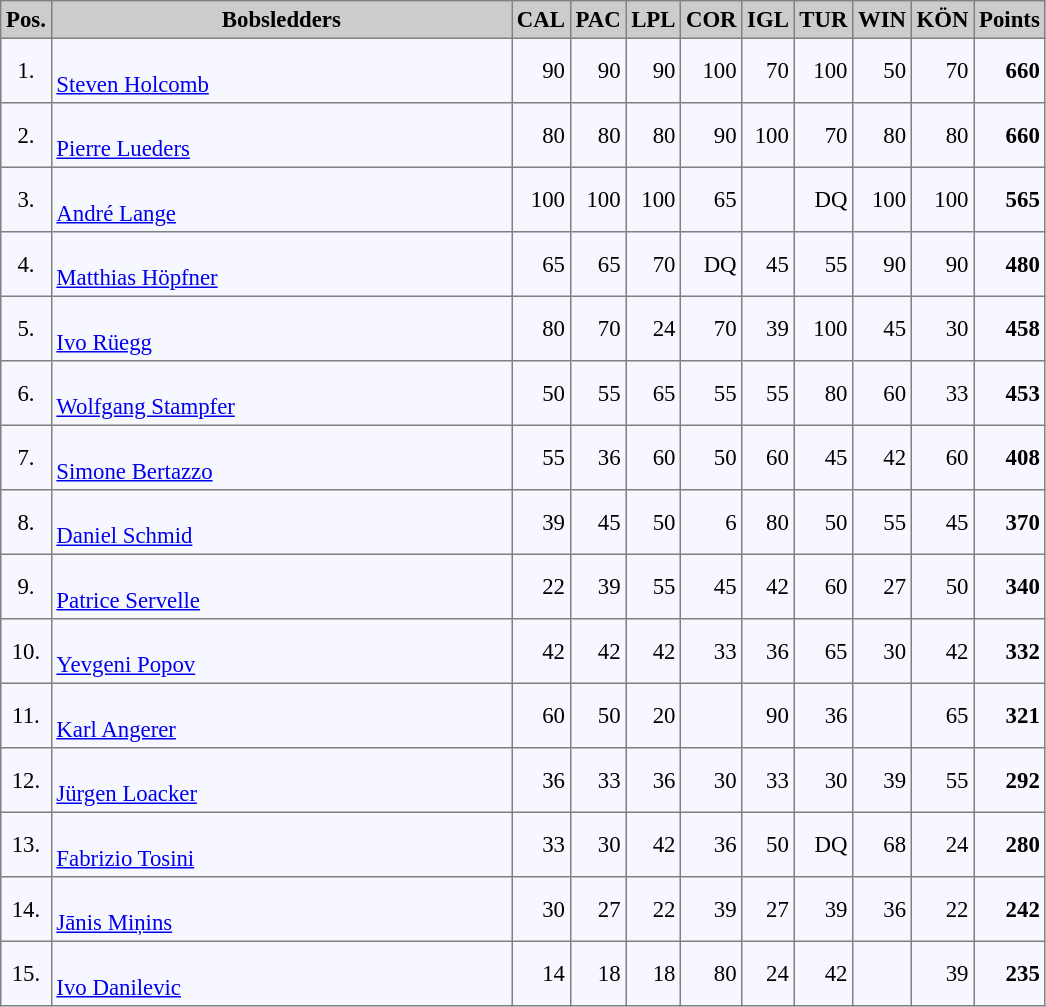<table bgcolor="#f7f8ff" cellpadding="3" cellspacing="0" border="1" style="font-size: 95%; border: gray solid 1px; border-collapse: collapse;">
<tr bgcolor="#CCCCCC">
<td align="center" width="10"><strong>Pos.</strong></td>
<td align="center" width="300"><strong>Bobsledders</strong></td>
<td align="center" width="20"><strong>CAL</strong></td>
<td align="center" width="20"><strong>PAC</strong></td>
<td align="center" width="20"><strong>LPL</strong></td>
<td align="center" width="20"><strong>COR</strong></td>
<td align="center" width="20"><strong>IGL</strong></td>
<td align="center" width="20"><strong>TUR</strong></td>
<td align="center" width="20"><strong>WIN</strong></td>
<td align="center" width="20"><strong>KÖN</strong></td>
<td align="center" width="20"><strong>Points</strong></td>
</tr>
<tr align="left">
<td align="center">1.</td>
<td><br> <a href='#'>Steven Holcomb</a></td>
<td align="right">90</td>
<td align="right">90</td>
<td align="right">90</td>
<td align="right">100</td>
<td align="right">70</td>
<td align="right">100</td>
<td align="right">50</td>
<td align="right">70</td>
<td align="right"><strong>660</strong></td>
</tr>
<tr align="left">
<td align="center">2.</td>
<td><br> <a href='#'>Pierre Lueders</a></td>
<td align="right">80</td>
<td align="right">80</td>
<td align="right">80</td>
<td align="right">90</td>
<td align="right">100</td>
<td align="right">70</td>
<td align="right">80</td>
<td align="right">80</td>
<td align="right"><strong>660</strong></td>
</tr>
<tr align="left">
<td align="center">3.</td>
<td><br> <a href='#'>André Lange</a></td>
<td align="right">100</td>
<td align="right">100</td>
<td align="right">100</td>
<td align="right">65</td>
<td align="right"></td>
<td align="right">DQ</td>
<td align="right">100</td>
<td align="right">100</td>
<td align="right"><strong>565</strong></td>
</tr>
<tr align="left">
<td align="center">4.</td>
<td><br> <a href='#'>Matthias Höpfner</a></td>
<td align="right">65</td>
<td align="right">65</td>
<td align="right">70</td>
<td align="right">DQ</td>
<td align="right">45</td>
<td align="right">55</td>
<td align="right">90</td>
<td align="right">90</td>
<td align="right"><strong>480</strong></td>
</tr>
<tr align="left">
<td align="center">5.</td>
<td><br> <a href='#'>Ivo Rüegg</a></td>
<td align="right">80</td>
<td align="right">70</td>
<td align="right">24</td>
<td align="right">70</td>
<td align="right">39</td>
<td align="right">100</td>
<td align="right">45</td>
<td align="right">30</td>
<td align="right"><strong>458</strong></td>
</tr>
<tr align="left">
<td align="center">6.</td>
<td><br> <a href='#'>Wolfgang Stampfer</a></td>
<td align="right">50</td>
<td align="right">55</td>
<td align="right">65</td>
<td align="right">55</td>
<td align="right">55</td>
<td align="right">80</td>
<td align="right">60</td>
<td align="right">33</td>
<td align="right"><strong>453</strong></td>
</tr>
<tr align="left">
<td align="center">7.</td>
<td><br> <a href='#'>Simone Bertazzo</a></td>
<td align="right">55</td>
<td align="right">36</td>
<td align="right">60</td>
<td align="right">50</td>
<td align="right">60</td>
<td align="right">45</td>
<td align="right">42</td>
<td align="right">60</td>
<td align="right"><strong>408</strong></td>
</tr>
<tr align="left">
<td align="center">8.</td>
<td><br> <a href='#'>Daniel Schmid</a></td>
<td align="right">39</td>
<td align="right">45</td>
<td align="right">50</td>
<td align="right">6</td>
<td align="right">80</td>
<td align="right">50</td>
<td align="right">55</td>
<td align="right">45</td>
<td align="right"><strong>370</strong></td>
</tr>
<tr align="left">
<td align="center">9.</td>
<td><br> <a href='#'>Patrice Servelle</a></td>
<td align="right">22</td>
<td align="right">39</td>
<td align="right">55</td>
<td align="right">45</td>
<td align="right">42</td>
<td align="right">60</td>
<td align="right">27</td>
<td align="right">50</td>
<td align="right"><strong>340</strong></td>
</tr>
<tr align="left">
<td align="center">10.</td>
<td><br> <a href='#'>Yevgeni Popov</a></td>
<td align="right">42</td>
<td align="right">42</td>
<td align="right">42</td>
<td align="right">33</td>
<td align="right">36</td>
<td align="right">65</td>
<td align="right">30</td>
<td align="right">42</td>
<td align="right"><strong>332</strong></td>
</tr>
<tr align="left">
<td align="center">11.</td>
<td><br> <a href='#'>Karl Angerer</a></td>
<td align="right">60</td>
<td align="right">50</td>
<td align="right">20</td>
<td align="right"></td>
<td align="right">90</td>
<td align="right">36</td>
<td align="right"></td>
<td align="right">65</td>
<td align="right"><strong>321</strong></td>
</tr>
<tr align="left">
<td align="center">12.</td>
<td><br> <a href='#'>Jürgen Loacker</a></td>
<td align="right">36</td>
<td align="right">33</td>
<td align="right">36</td>
<td align="right">30</td>
<td align="right">33</td>
<td align="right">30</td>
<td align="right">39</td>
<td align="right">55</td>
<td align="right"><strong>292</strong></td>
</tr>
<tr align="left">
<td align="center">13.</td>
<td><br> <a href='#'>Fabrizio Tosini</a></td>
<td align="right">33</td>
<td align="right">30</td>
<td align="right">42</td>
<td align="right">36</td>
<td align="right">50</td>
<td align="right">DQ</td>
<td align="right">68</td>
<td align="right">24</td>
<td align="right"><strong>280</strong></td>
</tr>
<tr align="left">
<td align="center">14.</td>
<td><br> <a href='#'>Jānis Miņins</a></td>
<td align="right">30</td>
<td align="right">27</td>
<td align="right">22</td>
<td align="right">39</td>
<td align="right">27</td>
<td align="right">39</td>
<td align="right">36</td>
<td align="right">22</td>
<td align="right"><strong>242</strong></td>
</tr>
<tr align="left">
<td align="center">15.</td>
<td><br> <a href='#'>Ivo Danilevic</a></td>
<td align="right">14</td>
<td align="right">18</td>
<td align="right">18</td>
<td align="right">80</td>
<td align="right">24</td>
<td align="right">42</td>
<td align="right"></td>
<td align="right">39</td>
<td align="right"><strong> 235</strong></td>
</tr>
</table>
